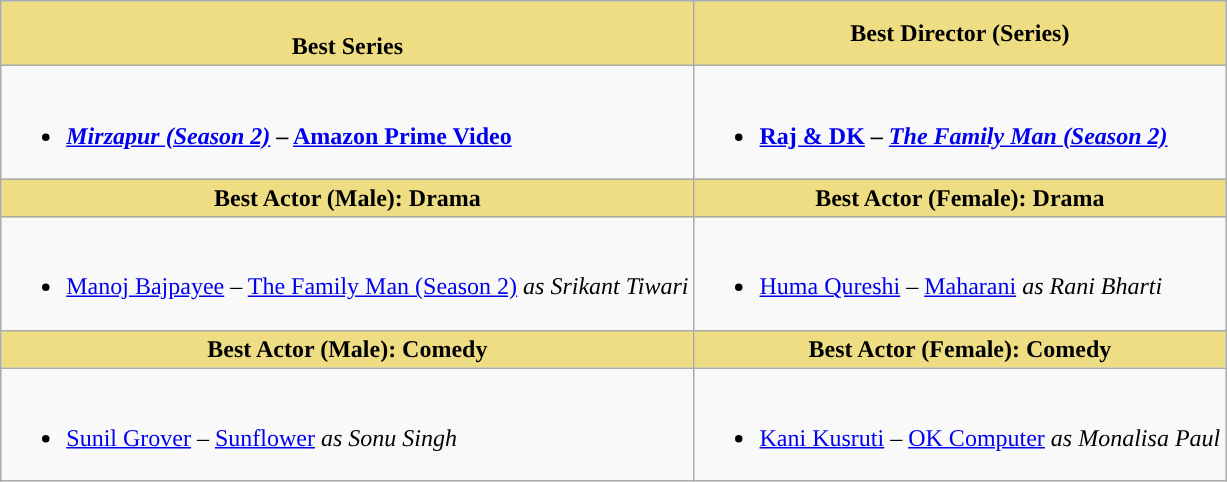<table class="wikitable">
<tr>
<th colspan=1 style="background:#EEDD82;"><br>Best Series</th>
<th colspan=1 style="background:#EEDD82;">Best Director (Series)</th>
</tr>
<tr>
<td colspan=1><br><ul><li><strong><a href='#'><em>Mirzapur (Season 2)</em></a> – <a href='#'>Amazon Prime Video</a></strong></li></ul></td>
<td colspan=1><br><ul><li><strong><a href='#'>Raj & DK</a></strong> <strong>– <em><a href='#'>The Family Man (Season 2)</a><strong><em></li></ul></td>
</tr>
<tr>
<th colspan=1 style="background:#EEDD82;">Best Actor (Male): Drama</th>
<th colspan=1 style="background:#EEDD82;">Best Actor (Female): Drama</th>
</tr>
<tr>
<td colspan=1><br><ul><li></strong><a href='#'>Manoj Bajpayee</a> – </em><a href='#'>The Family Man (Season 2)</a><em> as Srikant Tiwari<strong></li></ul></td>
<td colspan=1><br><ul><li></strong><a href='#'>Huma Qureshi</a> – </em><a href='#'>Maharani</a><em> as Rani Bharti<strong></li></ul></td>
</tr>
<tr>
<th colspan=1 style="background:#EEDD82;">Best Actor (Male): Comedy</th>
<th colspan=1 style="background:#EEDD82;">Best Actor (Female): Comedy</th>
</tr>
<tr>
<td colspan=1><br><ul><li></strong><a href='#'>Sunil Grover</a> – </em><a href='#'>Sunflower</a><em> as Sonu Singh<strong></li></ul></td>
<td colspan=1><br><ul><li></strong><a href='#'>Kani Kusruti</a> – </em><a href='#'>OK Computer</a><em> as Monalisa Paul<strong></li></ul></td>
</tr>
</table>
